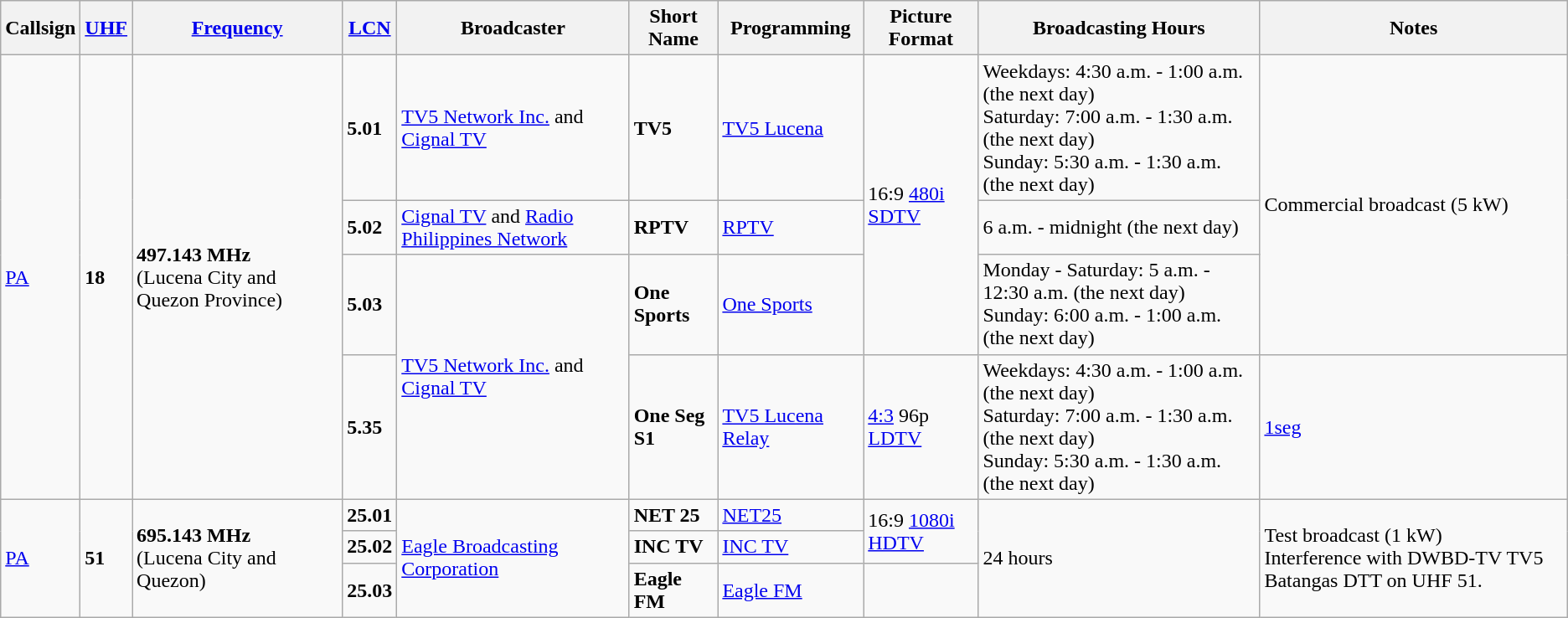<table class="wikitable sortable">
<tr>
<th>Callsign</th>
<th><a href='#'>UHF</a></th>
<th><a href='#'>Frequency</a></th>
<th><a href='#'>LCN</a></th>
<th>Broadcaster</th>
<th>Short Name</th>
<th>Programming</th>
<th>Picture Format</th>
<th>Broadcasting Hours</th>
<th>Notes</th>
</tr>
<tr>
<td rowspan="4"><a href='#'>PA</a></td>
<td rowspan="4"><strong>18</strong></td>
<td rowspan="4"><strong>497.143 MHz</strong><br>(Lucena City and Quezon Province)</td>
<td><strong>5.01</strong></td>
<td rowspan="1"><a href='#'>TV5 Network Inc.</a> and <a href='#'>Cignal TV</a></td>
<td><strong>TV5</strong></td>
<td><a href='#'>TV5 Lucena</a></td>
<td rowspan="3">16:9 <a href='#'>480i</a> <a href='#'>SDTV</a></td>
<td>Weekdays:  4:30 a.m. - 1:00 a.m. (the next day) <br> Saturday: 7:00 a.m. - 1:30 a.m. (the next day) <br> Sunday: 5:30 a.m. - 1:30 a.m. (the next day)</td>
<td rowspan="3">Commercial broadcast (5 kW)</td>
</tr>
<tr>
<td><strong>5.02</strong></td>
<td><a href='#'>Cignal TV</a> and <a href='#'>Radio Philippines Network</a></td>
<td><strong>RPTV</strong></td>
<td><a href='#'>RPTV</a></td>
<td>6 a.m. - midnight (the next day)</td>
</tr>
<tr>
<td><strong>5.03</strong></td>
<td rowspan="2"><a href='#'>TV5 Network Inc.</a> and <a href='#'>Cignal TV</a></td>
<td><strong>One Sports</strong></td>
<td><a href='#'>One Sports</a></td>
<td>Monday - Saturday: 5 a.m. - 12:30 a.m. (the next day) <br> Sunday: 6:00 a.m. - 1:00 a.m. (the next day)</td>
</tr>
<tr>
<td><strong>5.35</strong></td>
<td><strong>One Seg S1</strong></td>
<td><a href='#'>TV5 Lucena Relay</a></td>
<td><a href='#'>4:3</a> 96p <a href='#'>LDTV</a></td>
<td>Weekdays:  4:30 a.m. - 1:00 a.m. (the next day) <br> Saturday: 7:00 a.m. - 1:30 a.m. (the next day) <br> Sunday: 5:30 a.m. - 1:30 a.m. (the next day)</td>
<td><a href='#'>1seg</a></td>
</tr>
<tr>
<td rowspan="3"><a href='#'>PA</a></td>
<td rowspan="3"><strong>51</strong></td>
<td rowspan="3"><strong>695.143 MHz</strong><br>(Lucena City and Quezon)</td>
<td><strong>25.01</strong></td>
<td rowspan="3"><a href='#'>Eagle Broadcasting Corporation</a></td>
<td><strong>NET 25</strong></td>
<td><a href='#'>NET25</a></td>
<td rowspan="2">16:9 <a href='#'>1080i</a> <a href='#'>HDTV</a></td>
<td rowspan="3">24 hours</td>
<td rowspan="3">Test broadcast (1 kW)<br>Interference with DWBD-TV TV5 Batangas DTT on UHF 51.</td>
</tr>
<tr>
<td><strong>25.02</strong></td>
<td><strong>INC TV</strong></td>
<td><a href='#'>INC TV</a></td>
</tr>
<tr>
<td><strong>25.03</strong></td>
<td><strong>Eagle FM</strong></td>
<td><a href='#'>Eagle FM</a></td>
<td></td>
</tr>
</table>
